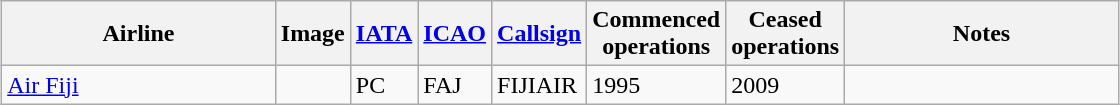<table class="wikitable sortable" style="border-collapse:collapse; margin:auto;" border="1" cellpadding="3">
<tr valign="middle">
<th style="width:175px;">Airline</th>
<th>Image</th>
<th><a href='#'>IATA</a></th>
<th><a href='#'>ICAO</a></th>
<th><a href='#'>Callsign</a></th>
<th>Commenced<br>operations</th>
<th>Ceased<br>operations</th>
<th style="width:175px;">Notes</th>
</tr>
<tr>
<td><a href='#'>Air Fiji</a></td>
<td></td>
<td>PC</td>
<td>FAJ</td>
<td>FIJIAIR</td>
<td>1995</td>
<td>2009</td>
<td></td>
</tr>
</table>
